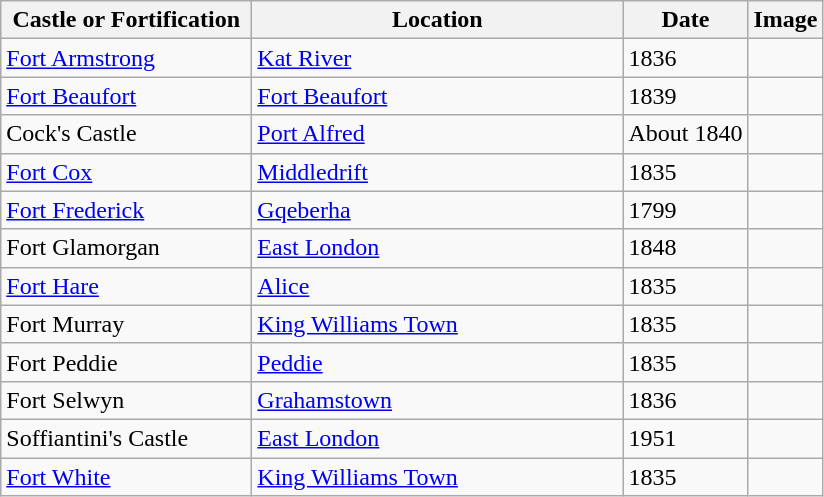<table class="wikitable">
<tr>
<th style="width:10em;">Castle or Fortification</th>
<th style="width:15em;">Location</th>
<th>Date</th>
<th>Image</th>
</tr>
<tr>
<td><a href='#'>Fort Armstrong</a></td>
<td><a href='#'>Kat River</a></td>
<td>1836</td>
<td></td>
</tr>
<tr>
<td><a href='#'>Fort Beaufort</a></td>
<td><a href='#'>Fort Beaufort</a></td>
<td>1839</td>
<td></td>
</tr>
<tr>
<td>Cock's Castle</td>
<td><a href='#'>Port Alfred</a></td>
<td>About 1840</td>
<td></td>
</tr>
<tr>
<td><a href='#'>Fort Cox</a></td>
<td><a href='#'>Middledrift</a></td>
<td>1835</td>
<td></td>
</tr>
<tr>
<td><a href='#'>Fort Frederick</a></td>
<td><a href='#'>Gqeberha</a></td>
<td>1799</td>
<td></td>
</tr>
<tr>
<td>Fort Glamorgan</td>
<td><a href='#'>East London</a></td>
<td>1848</td>
<td></td>
</tr>
<tr>
<td><a href='#'>Fort Hare</a></td>
<td><a href='#'>Alice</a></td>
<td>1835</td>
<td></td>
</tr>
<tr>
<td>Fort Murray</td>
<td><a href='#'>King Williams Town</a></td>
<td>1835</td>
<td></td>
</tr>
<tr>
<td>Fort Peddie</td>
<td><a href='#'>Peddie</a></td>
<td>1835</td>
<td></td>
</tr>
<tr>
<td>Fort Selwyn</td>
<td><a href='#'>Grahamstown</a></td>
<td>1836</td>
<td></td>
</tr>
<tr>
<td>Soffiantini's Castle</td>
<td><a href='#'>East London</a></td>
<td>1951</td>
<td></td>
</tr>
<tr>
<td><a href='#'>Fort White</a></td>
<td><a href='#'>King Williams Town</a></td>
<td>1835</td>
<td></td>
</tr>
</table>
